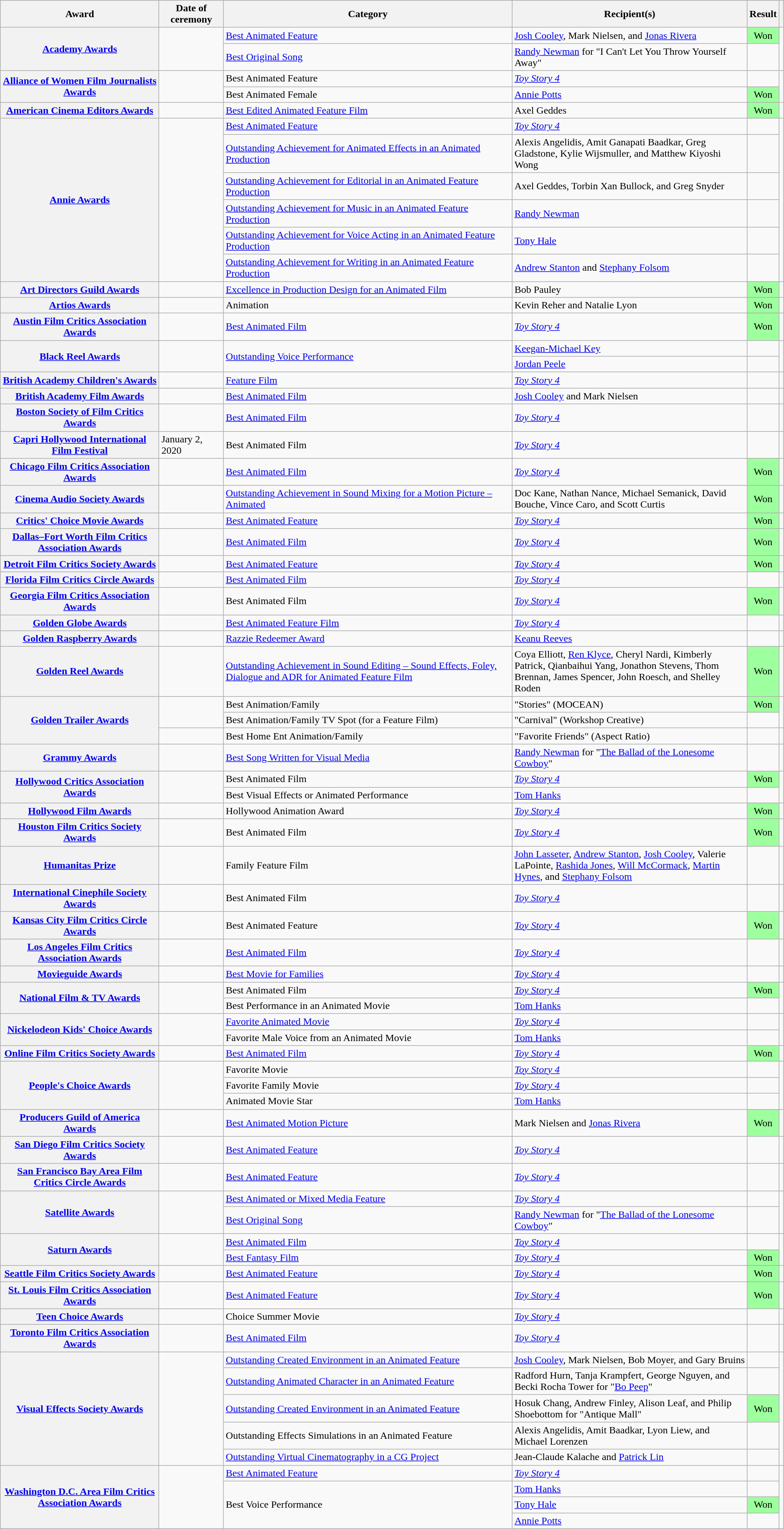<table class="wikitable sortable plainrowheaders" style="width: 99%;">
<tr>
<th scope="col">Award</th>
<th scope="col">Date of ceremony</th>
<th scope="col">Category</th>
<th scope="col" style="width:30%;">Recipient(s)</th>
<th scope="col">Result</th>
<th scope="col" class="unsortable"></th>
</tr>
<tr>
<th scope="rowgroup" rowspan="2"><a href='#'>Academy Awards</a></th>
<td rowspan="2"><a href='#'></a></td>
<td><a href='#'>Best Animated Feature</a></td>
<td data-sort-value="Cooley, Josh; Nielsen, Mark; and Rivera, Jonas"><a href='#'>Josh Cooley</a>, Mark Nielsen, and <a href='#'>Jonas Rivera</a></td>
<td style="background:#9EFF9E;color:#000;vertical-align:middle;text-align:center;" class="yes table-yes2 notheme">Won</td>
<td rowspan="2" style="text-align:center;"></td>
</tr>
<tr>
<td><a href='#'>Best Original Song</a></td>
<td data-sort-value="Newman, Randy"><a href='#'>Randy Newman</a> for "I Can't Let You Throw Yourself Away"</td>
<td></td>
</tr>
<tr>
<th scope="rowgroup" rowspan="2"><a href='#'>Alliance of Women Film Journalists Awards</a></th>
<td rowspan="2"></td>
<td>Best Animated Feature</td>
<td><em><a href='#'>Toy Story 4</a></em></td>
<td></td>
<td rowspan="2" style="text-align:center;"><br></td>
</tr>
<tr>
<td>Best Animated Female</td>
<td data-sort-value="Potts, Annie"><a href='#'>Annie Potts</a></td>
<td style="background:#9EFF9E;color:#000;vertical-align:middle;text-align:center;" class="yes table-yes2 notheme">Won</td>
</tr>
<tr>
<th scope="row"><a href='#'>American Cinema Editors Awards</a></th>
<td><a href='#'></a></td>
<td><a href='#'>Best Edited Animated Feature Film</a></td>
<td data-sort-value="Geddes, Axel">Axel Geddes</td>
<td style="background:#9EFF9E;color:#000;vertical-align:middle;text-align:center;" class="yes table-yes2 notheme">Won</td>
<td style="text-align:center;"><br></td>
</tr>
<tr>
<th scope="rowgroup" rowspan="6"><a href='#'>Annie Awards</a></th>
<td rowspan="6"><a href='#'></a></td>
<td><a href='#'>Best Animated Feature</a></td>
<td><em><a href='#'>Toy Story 4</a></em></td>
<td></td>
<td rowspan="6" style="text-align:center;"></td>
</tr>
<tr>
<td><a href='#'>Outstanding Achievement for Animated Effects in an Animated Production</a></td>
<td data-sort-value="Angelidis, Alexis; Baadkar, Amit Ganapati; Gladstone, Greg; Wijsmuller, Kyle; and Wong, Matthew Kiyoshi">Alexis Angelidis, Amit Ganapati Baadkar, Greg Gladstone, Kylie Wijsmuller, and Matthew Kiyoshi Wong</td>
<td></td>
</tr>
<tr>
<td><a href='#'>Outstanding Achievement for Editorial in an Animated Feature Production</a></td>
<td data-sort-value="Geddes, Axel; Xan Bullock, Torbin; and Snyder, Greg">Axel Geddes, Torbin Xan Bullock, and Greg Snyder</td>
<td></td>
</tr>
<tr>
<td><a href='#'>Outstanding Achievement for Music in an Animated Feature Production</a></td>
<td data-sort-value="Newman, Randy"><a href='#'>Randy Newman</a></td>
<td></td>
</tr>
<tr>
<td><a href='#'>Outstanding Achievement for Voice Acting in an Animated Feature Production</a></td>
<td data-sort-value="Hale, Tony"><a href='#'>Tony Hale</a></td>
<td></td>
</tr>
<tr>
<td><a href='#'>Outstanding Achievement for Writing in an Animated Feature Production</a></td>
<td data-sort-value="Stanton, Andrew"><a href='#'>Andrew Stanton</a> and <a href='#'>Stephany Folsom</a></td>
<td></td>
</tr>
<tr>
<th scope="row"><a href='#'>Art Directors Guild Awards</a></th>
<td></td>
<td><a href='#'>Excellence in Production Design for an Animated Film</a></td>
<td data-sort-value="Pauley, Bob">Bob Pauley</td>
<td style="background:#9EFF9E;color:#000;vertical-align:middle;text-align:center;" class="yes table-yes2 notheme">Won</td>
<td style="text-align:center;"></td>
</tr>
<tr>
<th scope="row"><a href='#'>Artios Awards</a></th>
<td><a href='#'></a></td>
<td>Animation</td>
<td data-sort-value="Reher, Kevin and Lyon, Natalie">Kevin Reher and Natalie Lyon</td>
<td style="background:#9EFF9E;color:#000;vertical-align:middle;text-align:center;" class="yes table-yes2 notheme">Won</td>
<td style="text-align:center;"></td>
</tr>
<tr>
<th scope="row"><a href='#'>Austin Film Critics Association Awards</a></th>
<td><a href='#'></a></td>
<td><a href='#'>Best Animated Film</a></td>
<td><em><a href='#'>Toy Story 4</a></em></td>
<td style="background:#9EFF9E;color:#000;vertical-align:middle;text-align:center;" class="yes table-yes2 notheme">Won</td>
<td style="text-align:center;"><br></td>
</tr>
<tr>
<th scope="rowgroup" rowspan="2"><a href='#'>Black Reel Awards</a></th>
<td rowspan="2"><a href='#'></a></td>
<td rowspan="2"><a href='#'>Outstanding Voice Performance</a></td>
<td data-sort-value="Key, Keegan-Michael"><a href='#'>Keegan-Michael Key</a></td>
<td></td>
<td rowspan="2" style="text-align:center;"></td>
</tr>
<tr>
<td data-sort-value="Peele, Jordan"><a href='#'>Jordan Peele</a></td>
<td></td>
</tr>
<tr>
<th scope="row"><a href='#'>British Academy Children's Awards</a></th>
<td></td>
<td><a href='#'>Feature Film</a></td>
<td><em><a href='#'>Toy Story 4</a></em></td>
<td></td>
<td style="text-align:center;"></td>
</tr>
<tr>
<th scope="row"><a href='#'>British Academy Film Awards</a></th>
<td><a href='#'></a></td>
<td><a href='#'>Best Animated Film</a></td>
<td data-sort-value="Cooley, Josh and Nielsen, Mark"><a href='#'>Josh Cooley</a> and Mark Nielsen</td>
<td></td>
<td style="text-align:center;"><br></td>
</tr>
<tr>
<th scope="row"><a href='#'>Boston Society of Film Critics Awards</a></th>
<td><a href='#'></a></td>
<td><a href='#'>Best Animated Film</a></td>
<td><em><a href='#'>Toy Story 4</a></em></td>
<td></td>
<td style="text-align:center;"></td>
</tr>
<tr>
<th scope="row"><a href='#'>Capri Hollywood International Film Festival</a></th>
<td>January 2, 2020</td>
<td>Best Animated Film</td>
<td><em><a href='#'>Toy Story 4</a></em></td>
<td></td>
<td style="text-align: center;"></td>
</tr>
<tr>
<th scope="row"><a href='#'>Chicago Film Critics Association Awards</a></th>
<td><a href='#'></a></td>
<td><a href='#'>Best Animated Film</a></td>
<td><em><a href='#'>Toy Story 4</a></em></td>
<td style="background:#9EFF9E;color:#000;vertical-align:middle;text-align:center;" class="yes table-yes2 notheme">Won</td>
<td style="text-align:center;"><br></td>
</tr>
<tr>
<th scope="row"><a href='#'>Cinema Audio Society Awards</a></th>
<td><a href='#'></a></td>
<td><a href='#'>Outstanding Achievement in Sound Mixing for a Motion Picture – Animated</a></td>
<td data-sort-value="Kane, Doc; Nance, Nathan; Semanick, Michael; Bouche, David; Caro, Vince; and Curtis; Scott">Doc Kane, Nathan Nance, Michael Semanick, David Bouche, Vince Caro, and Scott Curtis</td>
<td style="background:#9EFF9E;color:#000;vertical-align:middle;text-align:center;" class="yes table-yes2 notheme">Won</td>
<td style="text-align:center;"></td>
</tr>
<tr>
<th scope="row"><a href='#'>Critics' Choice Movie Awards</a></th>
<td><a href='#'></a></td>
<td><a href='#'>Best Animated Feature</a></td>
<td><em><a href='#'>Toy Story 4</a></em></td>
<td style="background:#9EFF9E;color:#000;vertical-align:middle;text-align:center;" class="yes table-yes2 notheme">Won</td>
<td style="text-align:center;"></td>
</tr>
<tr>
<th scope="row"><a href='#'>Dallas–Fort Worth Film Critics Association Awards</a></th>
<td><a href='#'></a></td>
<td><a href='#'>Best Animated Film</a></td>
<td><em><a href='#'>Toy Story 4</a></em></td>
<td style="background:#9EFF9E;color:#000;vertical-align:middle;text-align:center;" class="yes table-yes2 notheme">Won</td>
<td style="text-align:center;"></td>
</tr>
<tr>
<th scope="row"><a href='#'>Detroit Film Critics Society Awards</a></th>
<td></td>
<td><a href='#'>Best Animated Feature</a></td>
<td><em><a href='#'>Toy Story 4</a></em></td>
<td style="background:#9EFF9E;color:#000;vertical-align:middle;text-align:center;" class="yes table-yes2 notheme">Won</td>
<td style="text-align:center;"></td>
</tr>
<tr>
<th scope="row"><a href='#'>Florida Film Critics Circle Awards</a></th>
<td><a href='#'></a></td>
<td><a href='#'>Best Animated Film</a></td>
<td><em><a href='#'>Toy Story 4</a></em></td>
<td></td>
<td style="text-align:center;"></td>
</tr>
<tr>
<th scope="row"><a href='#'>Georgia Film Critics Association Awards</a></th>
<td></td>
<td>Best Animated Film</td>
<td><em><a href='#'>Toy Story 4</a></em></td>
<td style="background:#9EFF9E;color:#000;vertical-align:middle;text-align:center;" class="yes table-yes2 notheme">Won</td>
<td style="text-align:center;"></td>
</tr>
<tr>
<th scope="row"><a href='#'>Golden Globe Awards</a></th>
<td><a href='#'></a></td>
<td><a href='#'>Best Animated Feature Film</a></td>
<td><em><a href='#'>Toy Story 4</a></em></td>
<td></td>
<td style="text-align:center;"></td>
</tr>
<tr>
<th scope="row"><a href='#'>Golden Raspberry Awards</a></th>
<td><a href='#'></a></td>
<td><a href='#'>Razzie Redeemer Award</a></td>
<td data-sort-value="Reeves, Keanu"><a href='#'>Keanu Reeves</a></td>
<td></td>
<td style="text-align:center;"></td>
</tr>
<tr>
<th scope="row"><a href='#'>Golden Reel Awards</a></th>
<td></td>
<td><a href='#'>Outstanding Achievement in Sound Editing – Sound Effects, Foley, Dialogue and ADR for Animated Feature Film</a></td>
<td data-sort-value="Elliott, Coya; Klyce, Ren; Nardi, Cheryl; Patrick, Kimberly; Yang, Qianbaihui; Stevens, Jonathan; Brennan, Thom; Spencer, James; Roesch, John, and Roden, Shelley">Coya Elliott, <a href='#'>Ren Klyce</a>, Cheryl Nardi, Kimberly Patrick, Qianbaihui Yang, Jonathon Stevens, Thom Brennan, James Spencer, John Roesch, and Shelley Roden</td>
<td style="background:#9EFF9E;color:#000;vertical-align:middle;text-align:center;" class="yes table-yes2 notheme">Won</td>
<td style="text-align:center;"></td>
</tr>
<tr>
<th scope="rowgroup" rowspan="3"><a href='#'>Golden Trailer Awards</a></th>
<td rowspan="2"></td>
<td>Best Animation/Family</td>
<td data-sort-value="Stories">"Stories" (MOCEAN)</td>
<td style="background:#9EFF9E;color:#000;vertical-align:middle;text-align:center;" class="yes table-yes2 notheme">Won</td>
<td rowspan="2" style="text-align:center;"><br></td>
</tr>
<tr>
<td>Best Animation/Family TV Spot (for a Feature Film)</td>
<td data-sort-value="Carnival">"Carnival" (Workshop Creative)</td>
<td></td>
</tr>
<tr>
<td></td>
<td>Best Home Ent Animation/Family</td>
<td data-sort-value="Favorite Friends">"Favorite Friends" (Aspect Ratio)</td>
<td></td>
<td style="text-align:center;"></td>
</tr>
<tr>
<th scope="row"><a href='#'>Grammy Awards</a></th>
<td><a href='#'></a></td>
<td><a href='#'>Best Song Written for Visual Media</a></td>
<td data-sort-value="Newman, Randy"><a href='#'>Randy Newman</a> for "<a href='#'>The Ballad of the Lonesome Cowboy</a>"</td>
<td></td>
<td style="text-align:center;"></td>
</tr>
<tr>
<th scope="rowgroup" rowspan="2"><a href='#'>Hollywood Critics Association Awards</a></th>
<td rowspan="2"><a href='#'></a></td>
<td>Best Animated Film</td>
<td><em><a href='#'>Toy Story 4</a></em></td>
<td style="background:#9EFF9E;color:#000;vertical-align:middle;text-align:center;" class="yes table-yes2 notheme">Won</td>
<td rowspan="2" style="text-align:center;"><br></td>
</tr>
<tr>
<td>Best Visual Effects or Animated Performance</td>
<td data-sort-value="Hanks"><a href='#'>Tom Hanks</a></td>
<td></td>
</tr>
<tr>
<th scope="row"><a href='#'>Hollywood Film Awards</a></th>
<td><a href='#'></a></td>
<td>Hollywood Animation Award</td>
<td><em><a href='#'>Toy Story 4</a></em></td>
<td style="background:#9EFF9E;color:#000;vertical-align:middle;text-align:center;" class="yes table-yes2 notheme">Won</td>
<td style="text-align:center;"></td>
</tr>
<tr>
<th scope="row"><a href='#'>Houston Film Critics Society Awards</a></th>
<td><a href='#'></a></td>
<td>Best Animated Film</td>
<td><em><a href='#'>Toy Story 4</a></em></td>
<td style="background:#9EFF9E;color:#000;vertical-align:middle;text-align:center;" class="yes table-yes2 notheme">Won</td>
<td style="text-align:center;"><br></td>
</tr>
<tr>
<th scope="row"><a href='#'>Humanitas Prize</a></th>
<td></td>
<td>Family Feature Film</td>
<td data-sort-value="Lasseter, John; Stanton, Andrew; Cooley, Josh; LaPointe, Valerie; Jones, Rashida; McCormack, Will; Hynes, Martin; and Folsom, Stephany"><a href='#'>John Lasseter</a>, <a href='#'>Andrew Stanton</a>, <a href='#'>Josh Cooley</a>, Valerie LaPointe, <a href='#'>Rashida Jones</a>, <a href='#'>Will McCormack</a>, <a href='#'>Martin Hynes</a>, and <a href='#'>Stephany Folsom</a></td>
<td></td>
<td style="text-align:center;"><br></td>
</tr>
<tr>
<th scope="row"><a href='#'>International Cinephile Society Awards</a></th>
<td></td>
<td>Best Animated Film</td>
<td><em><a href='#'>Toy Story 4</a></em></td>
<td></td>
<td style="text-align:center;"></td>
</tr>
<tr>
<th scope="row"><a href='#'>Kansas City Film Critics Circle Awards</a></th>
<td></td>
<td>Best Animated Feature</td>
<td><em><a href='#'>Toy Story 4</a></em></td>
<td style="background:#9EFF9E;color:#000;vertical-align:middle;text-align:center;" class="yes table-yes2 notheme">Won</td>
<td style="text-align:center;"></td>
</tr>
<tr>
<th scope="row"><a href='#'>Los Angeles Film Critics Association Awards</a></th>
<td><a href='#'></a></td>
<td><a href='#'>Best Animated Film</a></td>
<td><em><a href='#'>Toy Story 4</a></em></td>
<td></td>
<td style="text-align:center;"></td>
</tr>
<tr>
<th scope="row"><a href='#'>Movieguide Awards</a></th>
<td><a href='#'></a></td>
<td><a href='#'>Best Movie for Families</a></td>
<td><em><a href='#'>Toy Story 4</a></em></td>
<td></td>
<td style="text-align:center;"></td>
</tr>
<tr>
<th scope="rowgroup" rowspan="2"><a href='#'>National Film & TV Awards</a></th>
<td rowspan="2"></td>
<td>Best Animated Film</td>
<td><em><a href='#'>Toy Story 4</a></em></td>
<td style="background:#9EFF9E;color:#000;vertical-align:middle;text-align:center;" class="yes table-yes2 notheme">Won</td>
<td rowspan="2" style="text-align:center;"><br></td>
</tr>
<tr>
<td>Best Performance in an Animated Movie</td>
<td data-sort-value="Hanks, Tom"><a href='#'>Tom Hanks</a></td>
<td></td>
</tr>
<tr>
<th scope="rowgroup" rowspan="2"><a href='#'>Nickelodeon Kids' Choice Awards</a></th>
<td rowspan="2"><a href='#'></a></td>
<td><a href='#'>Favorite Animated Movie</a></td>
<td><em><a href='#'>Toy Story 4</a></em></td>
<td></td>
<td rowspan="2" style="text-align:center;"></td>
</tr>
<tr>
<td>Favorite Male Voice from an Animated Movie</td>
<td data-sort-value="Hanks, Tom"><a href='#'>Tom Hanks</a></td>
<td></td>
</tr>
<tr>
<th scope="row"><a href='#'>Online Film Critics Society Awards</a></th>
<td><a href='#'></a></td>
<td><a href='#'>Best Animated Film</a></td>
<td><em><a href='#'>Toy Story 4</a></em></td>
<td style="background:#9EFF9E;color:#000;vertical-align:middle;text-align:center;" class="yes table-yes2 notheme">Won</td>
<td style="text-align:center;"></td>
</tr>
<tr>
<th scope="rowgroup" rowspan="3"><a href='#'>People's Choice Awards</a></th>
<td rowspan="3"><a href='#'></a></td>
<td>Favorite Movie</td>
<td><em><a href='#'>Toy Story 4</a></em></td>
<td></td>
<td rowspan="3" style="text-align:center;"></td>
</tr>
<tr>
<td>Favorite Family Movie</td>
<td><em><a href='#'>Toy Story 4</a></em></td>
<td></td>
</tr>
<tr>
<td>Animated Movie Star</td>
<td data-sort-value="Hanks, Tom"><a href='#'>Tom Hanks</a></td>
<td></td>
</tr>
<tr>
<th scope="row"><a href='#'>Producers Guild of America Awards</a></th>
<td><a href='#'></a></td>
<td><a href='#'>Best Animated Motion Picture</a></td>
<td data-sort-value="Nielsen, Mark and Rivera, Jonas">Mark Nielsen and <a href='#'>Jonas Rivera</a></td>
<td style="background:#9EFF9E;color:#000;vertical-align:middle;text-align:center;" class="yes table-yes2 notheme">Won</td>
<td style="text-align:center;"></td>
</tr>
<tr>
<th scope="row"><a href='#'>San Diego Film Critics Society Awards</a></th>
<td><a href='#'></a></td>
<td><a href='#'>Best Animated Feature</a></td>
<td><em><a href='#'>Toy Story 4</a></em></td>
<td></td>
<td style="text-align:center;"></td>
</tr>
<tr>
<th scope="row"><a href='#'>San Francisco Bay Area Film Critics Circle Awards</a></th>
<td><a href='#'></a></td>
<td><a href='#'>Best Animated Feature</a></td>
<td><em><a href='#'>Toy Story 4</a></em></td>
<td></td>
<td style="text-align:center;"></td>
</tr>
<tr>
<th scope="rowgroup" rowspan="2"><a href='#'>Satellite Awards</a></th>
<td rowspan="2"><a href='#'></a></td>
<td><a href='#'>Best Animated or Mixed Media Feature</a></td>
<td><em><a href='#'>Toy Story 4</a></em></td>
<td></td>
<td rowspan="2" style="text-align:center;"></td>
</tr>
<tr>
<td><a href='#'>Best Original Song</a></td>
<td data-sort-value="Newman, Randy"><a href='#'>Randy Newman</a> for "<a href='#'>The Ballad of the Lonesome Cowboy</a>"</td>
<td></td>
</tr>
<tr>
<th scope="rowgroup" rowspan="2"><a href='#'>Saturn Awards</a></th>
<td rowspan="2"><a href='#'></a></td>
<td><a href='#'>Best Animated Film</a></td>
<td><em><a href='#'>Toy Story 4</a></em></td>
<td></td>
<td rowspan="2" style="text-align:center;"></td>
</tr>
<tr>
<td><a href='#'>Best Fantasy Film</a></td>
<td><em><a href='#'>Toy Story 4</a></em></td>
<td style="background:#9EFF9E;color:#000;vertical-align:middle;text-align:center;" class="yes table-yes2 notheme">Won</td>
</tr>
<tr>
<th scope="row"><a href='#'>Seattle Film Critics Society Awards</a></th>
<td></td>
<td><a href='#'>Best Animated Feature</a></td>
<td><em><a href='#'>Toy Story 4</a></em></td>
<td style="background:#9EFF9E;color:#000;vertical-align:middle;text-align:center;" class="yes table-yes2 notheme">Won</td>
<td style="text-align:center;"></td>
</tr>
<tr>
<th scope="row"><a href='#'>St. Louis Film Critics Association Awards</a></th>
<td></td>
<td><a href='#'>Best Animated Feature</a></td>
<td><em><a href='#'>Toy Story 4</a></em></td>
<td style="background:#9EFF9E;color:#000;vertical-align:middle;text-align:center;" class="yes table-yes2 notheme">Won</td>
<td style="text-align:center;"></td>
</tr>
<tr>
<th scope="row"><a href='#'>Teen Choice Awards</a></th>
<td><a href='#'></a></td>
<td>Choice Summer Movie</td>
<td><em><a href='#'>Toy Story 4</a></em></td>
<td></td>
<td style="text-align:center;"></td>
</tr>
<tr>
<th scope="row"><a href='#'>Toronto Film Critics Association Awards</a></th>
<td><a href='#'></a></td>
<td><a href='#'>Best Animated Film</a></td>
<td><em><a href='#'>Toy Story 4</a></em></td>
<td></td>
<td style="text-align:center;"></td>
</tr>
<tr>
<th scope="rowgroup" rowspan="5"><a href='#'>Visual Effects Society Awards</a></th>
<td rowspan="5"><a href='#'></a></td>
<td><a href='#'>Outstanding Created Environment in an Animated Feature</a></td>
<td data-sort-value="Cooley, Josh; Nielsen, Mark; Moyer, Bob; and Bruins, Gary"><a href='#'>Josh Cooley</a>, Mark Nielsen, Bob Moyer, and Gary Bruins</td>
<td></td>
<td rowspan="5" style="text-align:center;"></td>
</tr>
<tr>
<td><a href='#'>Outstanding Animated Character in an Animated Feature</a></td>
<td data-sort-value="Hurn, Radford; Krampfert, Tanja; Nguyen, George; and Tower, Becki Rocha">Radford Hurn, Tanja Krampfert, George Nguyen, and Becki Rocha Tower for "<a href='#'>Bo Peep</a>"</td>
<td></td>
</tr>
<tr>
<td><a href='#'>Outstanding Created Environment in an Animated Feature</a></td>
<td data-sort-value="Chang, Hosuk; Finley, Andrew; Leaf, Alison; and Shoebottom, Philip">Hosuk Chang, Andrew Finley, Alison Leaf, and Philip Shoebottom for "Antique Mall"</td>
<td style="background:#9EFF9E;color:#000;vertical-align:middle;text-align:center;" class="yes table-yes2 notheme">Won</td>
</tr>
<tr>
<td>Outstanding Effects Simulations in an Animated Feature</td>
<td data-sort-value="Angelidis, Alexis; Baadkar, Amit; Liew, Lyon; and Lorenzen, Michael">Alexis Angelidis, Amit Baadkar, Lyon Liew, and Michael Lorenzen</td>
<td></td>
</tr>
<tr>
<td><a href='#'>Outstanding Virtual Cinematography in a CG Project</a></td>
<td data-sort-value="Kalache, Jean-Claude and Lin, Patrick">Jean-Claude Kalache and <a href='#'>Patrick Lin</a></td>
<td></td>
</tr>
<tr>
<th scope="rowgroup" rowspan="4"><a href='#'>Washington D.C. Area Film Critics Association Awards</a></th>
<td rowspan="4"><a href='#'></a></td>
<td><a href='#'>Best Animated Feature</a></td>
<td><em><a href='#'>Toy Story 4</a></em></td>
<td></td>
<td rowspan="4" style="text-align:center;"></td>
</tr>
<tr>
<td rowspan="3">Best Voice Performance</td>
<td data-sort-value="Hanks, Tom"><a href='#'>Tom Hanks</a></td>
<td></td>
</tr>
<tr>
<td data-sort-value="Hale, Tony"><a href='#'>Tony Hale</a></td>
<td style="background:#9EFF9E;color:#000;vertical-align:middle;text-align:center;" class="yes table-yes2 notheme">Won</td>
</tr>
<tr>
<td data-sort-value="Potts, Annie"><a href='#'>Annie Potts</a></td>
<td></td>
</tr>
</table>
